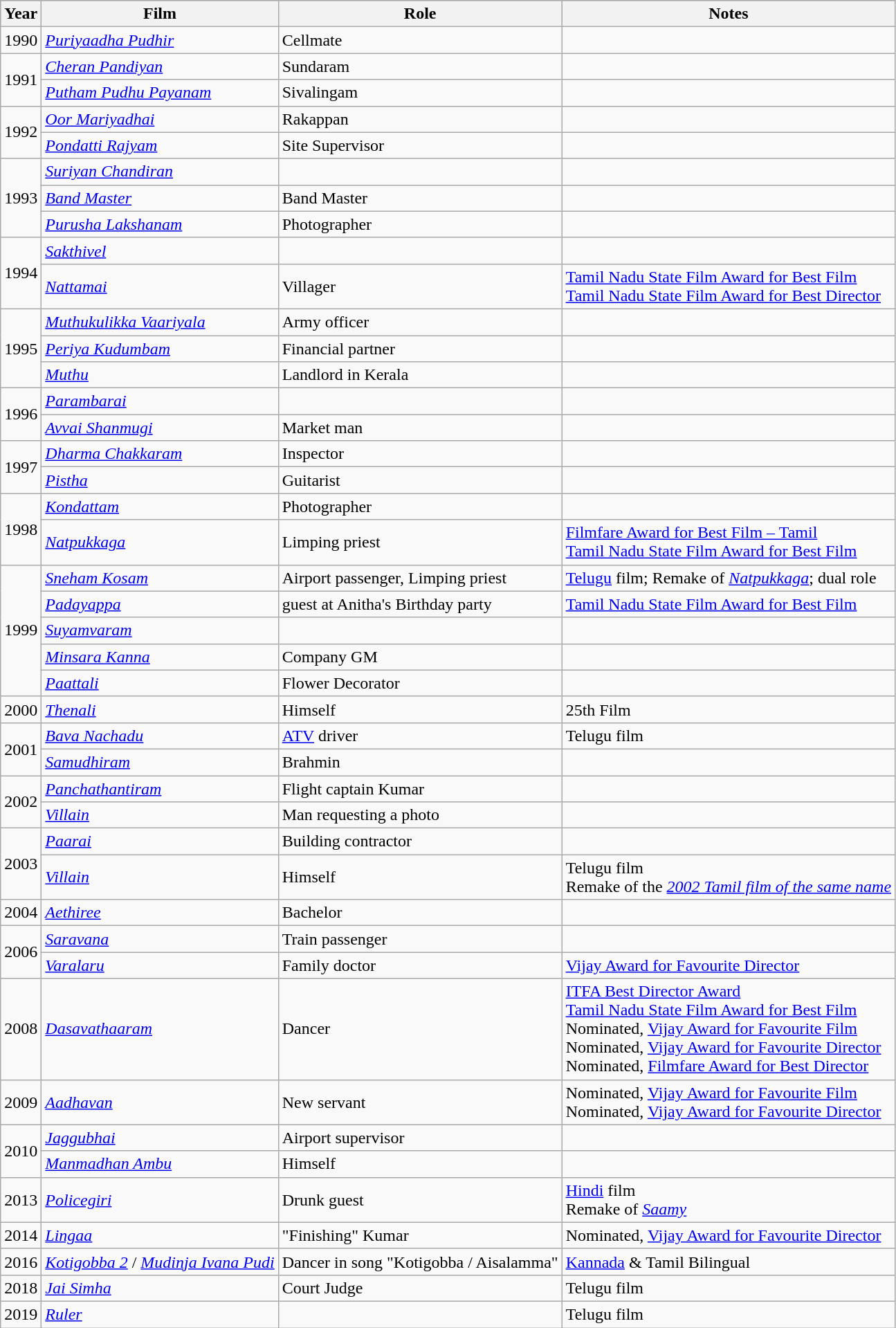<table class="wikitable sortable">
<tr style="background:#B0C4DE;">
<th>Year</th>
<th>Film</th>
<th>Role</th>
<th>Notes</th>
</tr>
<tr>
<td>1990</td>
<td><em><a href='#'>Puriyaadha Pudhir</a></em></td>
<td>Cellmate</td>
<td></td>
</tr>
<tr>
<td rowspan="2">1991</td>
<td><em><a href='#'>Cheran Pandiyan</a></em></td>
<td>Sundaram</td>
<td></td>
</tr>
<tr>
<td><em><a href='#'>Putham Pudhu Payanam</a></em></td>
<td>Sivalingam</td>
<td></td>
</tr>
<tr>
<td rowspan="2">1992</td>
<td><em><a href='#'>Oor Mariyadhai</a></em></td>
<td>Rakappan</td>
<td></td>
</tr>
<tr>
<td><em><a href='#'>Pondatti Rajyam</a></em></td>
<td>Site Supervisor</td>
<td></td>
</tr>
<tr>
<td rowspan="3">1993</td>
<td><em><a href='#'>Suriyan Chandiran</a></em></td>
<td></td>
<td></td>
</tr>
<tr>
<td><em><a href='#'>Band Master</a></em></td>
<td>Band Master</td>
<td></td>
</tr>
<tr>
<td><em><a href='#'>Purusha Lakshanam</a></em></td>
<td>Photographer</td>
<td></td>
</tr>
<tr>
<td rowspan="2">1994</td>
<td><em><a href='#'>Sakthivel</a></em></td>
<td></td>
<td></td>
</tr>
<tr>
<td><em><a href='#'>Nattamai</a></em></td>
<td>Villager</td>
<td><a href='#'>Tamil Nadu State Film Award for Best Film</a><br><a href='#'>Tamil Nadu State Film Award for Best Director</a></td>
</tr>
<tr>
<td rowspan="3">1995</td>
<td><em><a href='#'>Muthukulikka Vaariyala</a></em></td>
<td>Army officer</td>
<td></td>
</tr>
<tr>
<td><em><a href='#'>Periya Kudumbam</a></em></td>
<td>Financial partner</td>
<td></td>
</tr>
<tr>
<td><em><a href='#'>Muthu</a></em></td>
<td>Landlord in Kerala</td>
<td></td>
</tr>
<tr>
<td rowspan="2">1996</td>
<td><em><a href='#'>Parambarai</a></em></td>
<td></td>
<td></td>
</tr>
<tr>
<td><em><a href='#'>Avvai Shanmugi</a></em></td>
<td>Market man</td>
<td></td>
</tr>
<tr>
<td rowspan="2">1997</td>
<td><em><a href='#'>Dharma Chakkaram</a></em></td>
<td>Inspector</td>
<td></td>
</tr>
<tr>
<td><em><a href='#'>Pistha</a></em></td>
<td>Guitarist</td>
<td></td>
</tr>
<tr>
<td rowspan="2">1998</td>
<td><em><a href='#'>Kondattam</a></em></td>
<td>Photographer</td>
<td></td>
</tr>
<tr>
<td><em><a href='#'>Natpukkaga</a></em></td>
<td>Limping priest</td>
<td><a href='#'>Filmfare Award for Best Film&nbsp;– Tamil</a><br> <a href='#'>Tamil Nadu State Film Award for Best Film</a></td>
</tr>
<tr>
<td rowspan="5">1999</td>
<td><em><a href='#'>Sneham Kosam</a></em></td>
<td>Airport passenger, Limping priest</td>
<td><a href='#'>Telugu</a> film; Remake of <em><a href='#'>Natpukkaga</a></em>; dual role</td>
</tr>
<tr>
<td><em><a href='#'>Padayappa</a></em></td>
<td>guest at Anitha's Birthday party</td>
<td><a href='#'>Tamil Nadu State Film Award for Best Film</a></td>
</tr>
<tr>
<td><em><a href='#'>Suyamvaram</a></em></td>
<td></td>
<td></td>
</tr>
<tr>
<td><em><a href='#'>Minsara Kanna</a></em></td>
<td>Company GM</td>
<td></td>
</tr>
<tr>
<td><em><a href='#'>Paattali</a></em></td>
<td>Flower Decorator</td>
<td></td>
</tr>
<tr>
<td>2000</td>
<td><em><a href='#'>Thenali</a></em></td>
<td>Himself</td>
<td>25th Film</td>
</tr>
<tr>
<td rowspan="2">2001</td>
<td><em><a href='#'>Bava Nachadu</a></em></td>
<td><a href='#'>ATV</a> driver</td>
<td>Telugu film</td>
</tr>
<tr>
<td><em><a href='#'>Samudhiram</a></em></td>
<td>Brahmin</td>
<td></td>
</tr>
<tr>
<td rowspan="2">2002</td>
<td><em><a href='#'>Panchathantiram</a></em></td>
<td>Flight captain Kumar</td>
<td></td>
</tr>
<tr>
<td><em><a href='#'>Villain</a></em></td>
<td>Man requesting a photo</td>
<td></td>
</tr>
<tr>
<td rowspan="2">2003</td>
<td><em><a href='#'>Paarai</a></em></td>
<td>Building contractor</td>
<td></td>
</tr>
<tr>
<td><em><a href='#'>Villain</a></em></td>
<td>Himself</td>
<td>Telugu film<br>Remake of the <em><a href='#'>2002 Tamil film of the same name</a></em></td>
</tr>
<tr>
<td>2004</td>
<td><em><a href='#'>Aethiree</a></em></td>
<td>Bachelor</td>
<td></td>
</tr>
<tr>
<td rowspan="2">2006</td>
<td><em><a href='#'>Saravana</a></em></td>
<td>Train passenger</td>
<td></td>
</tr>
<tr>
<td><em><a href='#'>Varalaru</a></em></td>
<td>Family doctor</td>
<td><a href='#'>Vijay Award for Favourite Director</a></td>
</tr>
<tr>
<td>2008</td>
<td><em><a href='#'>Dasavathaaram</a></em></td>
<td>Dancer</td>
<td><a href='#'>ITFA Best Director Award</a><br><a href='#'>Tamil Nadu State Film Award for Best Film</a><br> Nominated, <a href='#'>Vijay Award for Favourite Film</a><br>Nominated, <a href='#'>Vijay Award for Favourite Director</a><br>Nominated, <a href='#'>Filmfare Award for Best Director</a></td>
</tr>
<tr>
<td>2009</td>
<td><em><a href='#'>Aadhavan</a></em></td>
<td>New servant</td>
<td>Nominated, <a href='#'>Vijay Award for Favourite Film</a><br>Nominated, <a href='#'>Vijay Award for Favourite Director</a></td>
</tr>
<tr>
<td rowspan="2">2010</td>
<td><em><a href='#'>Jaggubhai</a></em></td>
<td>Airport supervisor</td>
<td></td>
</tr>
<tr>
<td><em><a href='#'>Manmadhan Ambu</a></em></td>
<td>Himself</td>
<td></td>
</tr>
<tr>
<td>2013</td>
<td><em><a href='#'>Policegiri</a></em></td>
<td>Drunk guest</td>
<td><a href='#'>Hindi</a> film<br>Remake of <em><a href='#'>Saamy</a></em></td>
</tr>
<tr>
<td>2014</td>
<td><em><a href='#'>Lingaa</a></em></td>
<td>"Finishing" Kumar</td>
<td>Nominated, <a href='#'>Vijay Award for Favourite Director</a></td>
</tr>
<tr>
<td>2016</td>
<td><em><a href='#'>Kotigobba 2</a></em> / <em><a href='#'>Mudinja Ivana Pudi</a></em></td>
<td>Dancer in song "Kotigobba / Aisalamma"</td>
<td><a href='#'>Kannada</a> & Tamil Bilingual</td>
</tr>
<tr>
<td>2018</td>
<td><em><a href='#'>Jai Simha</a></em></td>
<td>Court Judge</td>
<td>Telugu film</td>
</tr>
<tr>
<td>2019</td>
<td><em><a href='#'>Ruler</a></em></td>
<td></td>
<td>Telugu film</td>
</tr>
</table>
